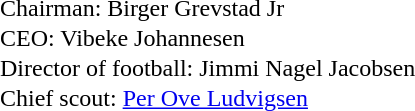<table cellpadding="0" cellspacing="2">
<tr>
<td>Chairman: Birger Grevstad Jr</td>
</tr>
<tr>
<td>CEO: Vibeke Johannesen</td>
</tr>
<tr>
<td>Director of football: Jimmi Nagel Jacobsen</td>
</tr>
<tr>
<td>Chief scout: <a href='#'>Per Ove Ludvigsen</a></td>
</tr>
</table>
